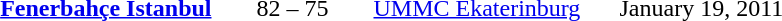<table style="text-align:center">
<tr>
<th width=160></th>
<th width=100></th>
<th width=160></th>
<th width=200></th>
</tr>
<tr>
<td align=right><strong><a href='#'>Fenerbahçe Istanbul</a></strong> </td>
<td>82 – 75</td>
<td align=left> <a href='#'>UMMC Ekaterinburg</a></td>
<td align=left>January 19, 2011 </td>
</tr>
</table>
